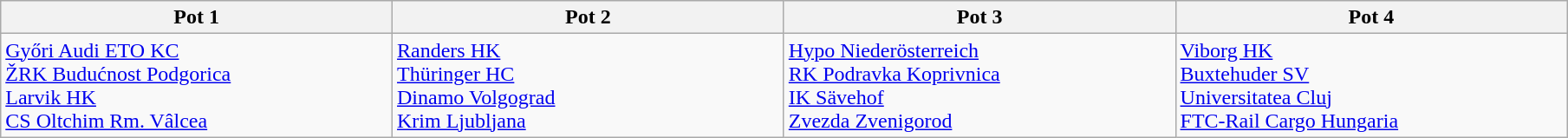<table class="wikitable">
<tr>
<th width=15%>Pot 1</th>
<th width=15%>Pot 2</th>
<th width=15%>Pot 3</th>
<th width=15%>Pot 4</th>
</tr>
<tr>
<td valign="top"> <a href='#'>Győri Audi ETO KC</a><br> <a href='#'>ŽRK Budućnost Podgorica</a><br> <a href='#'>Larvik HK</a><br> <a href='#'>CS Oltchim Rm. Vâlcea</a></td>
<td valign="top"> <a href='#'>Randers HK</a><br> <a href='#'>Thüringer HC</a><br> <a href='#'>Dinamo Volgograd</a><br> <a href='#'>Krim Ljubljana</a></td>
<td valign="top"> <a href='#'>Hypo Niederösterreich</a> <br> <a href='#'>RK Podravka Koprivnica</a><br> <a href='#'>IK Sävehof</a><br> <a href='#'>Zvezda Zvenigorod</a></td>
<td valign="top"> <a href='#'>Viborg HK</a><br> <a href='#'>Buxtehuder SV</a><br> <a href='#'>Universitatea Cluj</a><br> <a href='#'>FTC-Rail Cargo Hungaria</a></td>
</tr>
</table>
